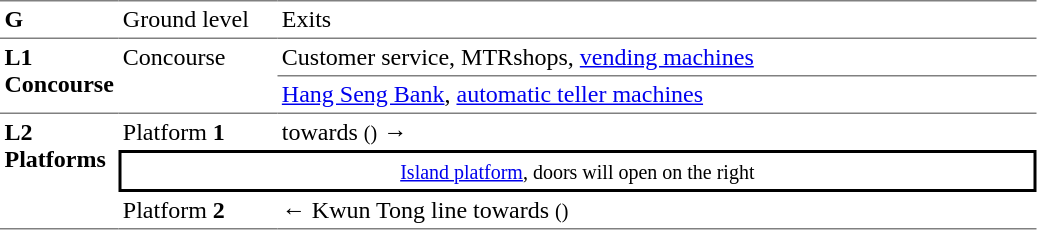<table border=0 cellspacing=0 cellpadding=3>
<tr>
<td style="border-bottom:solid 1px gray;border-top:solid 1px gray;width:50px;vertical-align:top;"><strong>G</strong></td>
<td style="border-top:solid 1px gray;border-bottom:solid 1px gray;width:100px;vertical-align:top;">Ground level</td>
<td style="border-top:solid 1px gray;border-bottom:solid 1px gray;width:500px;vertical-align:top;">Exits</td>
</tr>
<tr>
<td style="border-bottom:solid 1px gray;vertical-align:top;" rowspan=2><strong>L1<br>Concourse</strong></td>
<td style="border-bottom:solid 1px gray;vertical-align:top;" rowspan=2>Concourse</td>
<td style="border-bottom:solid 1px gray;">Customer service, MTRshops, <a href='#'>vending machines</a></td>
</tr>
<tr>
<td style="border-bottom:solid 1px gray;"><a href='#'>Hang Seng Bank</a>, <a href='#'>automatic teller machines</a></td>
</tr>
<tr>
<td style="border-bottom:solid 1px gray;vertical-align:top;" rowspan=3><strong>L2<br>Platforms</strong></td>
<td>Platform <span><strong>1</strong></span></td>
<td>  towards  <small>()</small> →</td>
</tr>
<tr>
<td style="border-top:solid 2px black;border-right:solid 2px black;border-left:solid 2px black;border-bottom:solid 2px black;text-align:center;" colspan=2><small><a href='#'>Island platform</a>, doors will open on the right</small></td>
</tr>
<tr>
<td style="border-bottom:solid 1px gray;">Platform <span><strong>2</strong></span></td>
<td style="border-bottom:solid 1px gray;">←  Kwun Tong line towards  <small>()</small></td>
</tr>
</table>
